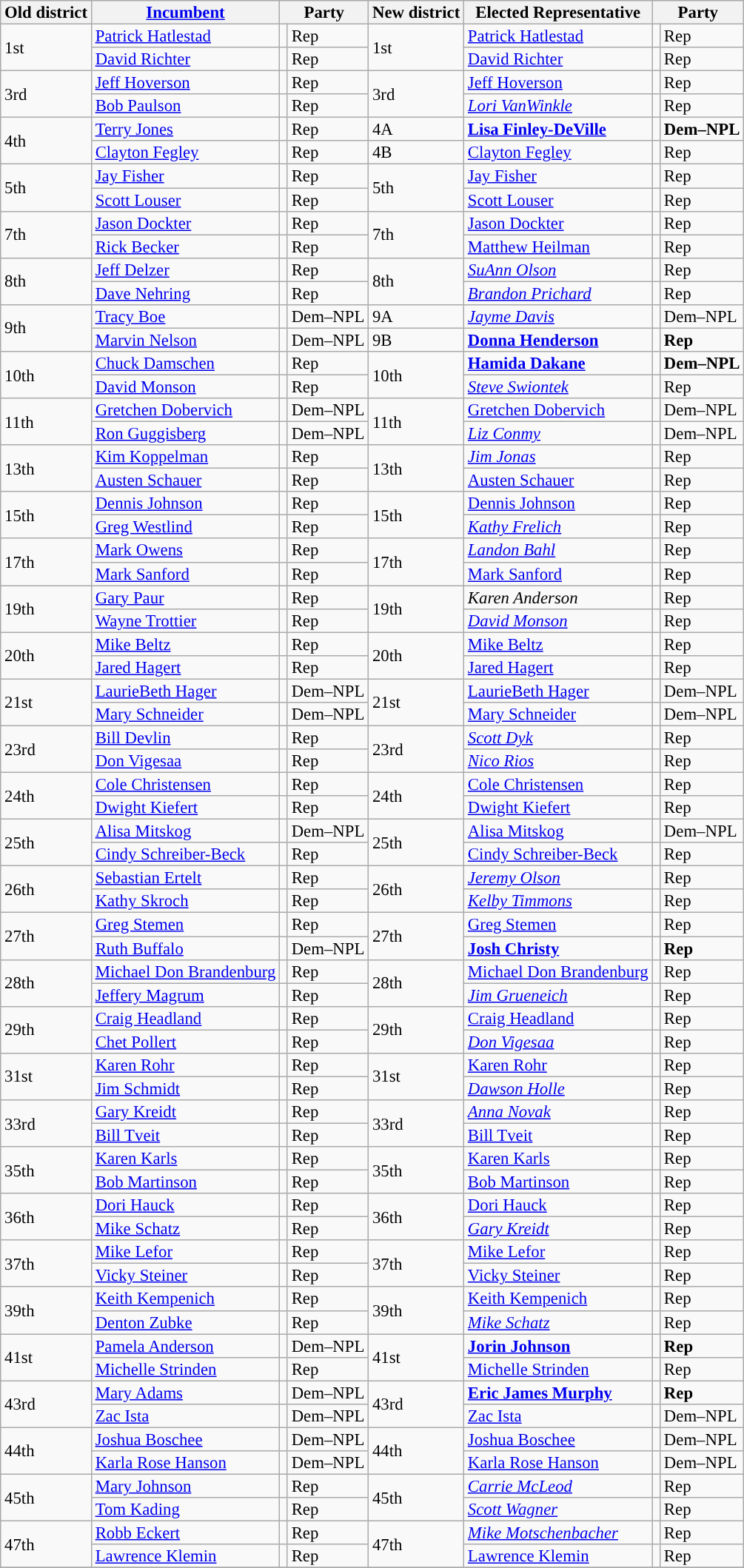<table class="sortable wikitable" style="font-size:95%;line-height:14px;">
<tr>
<th colspan="1">Old district</th>
<th class="unsortable"><a href='#'>Incumbent</a></th>
<th colspan="2">Party</th>
<th colspan="1">New district</th>
<th class="unsortable">Elected Representative</th>
<th colspan="2">Party</th>
</tr>
<tr>
<td rowspan=2>1st</td>
<td><a href='#'>Patrick Hatlestad</a></td>
<td style="background:"></td>
<td>Rep</td>
<td rowspan=2>1st</td>
<td><a href='#'>Patrick Hatlestad</a></td>
<td style="background:"></td>
<td>Rep</td>
</tr>
<tr>
<td><a href='#'>David Richter</a></td>
<td style="background:"></td>
<td>Rep</td>
<td><a href='#'>David Richter</a></td>
<td style="background:"></td>
<td>Rep</td>
</tr>
<tr>
<td rowspan=2>3rd</td>
<td><a href='#'>Jeff Hoverson</a></td>
<td style="background:"></td>
<td>Rep</td>
<td rowspan=2>3rd</td>
<td><a href='#'>Jeff Hoverson</a></td>
<td style="background:"></td>
<td>Rep</td>
</tr>
<tr>
<td><a href='#'>Bob Paulson</a></td>
<td style="background:"></td>
<td>Rep</td>
<td><em><a href='#'>Lori VanWinkle</a></em></td>
<td style="background:"></td>
<td>Rep</td>
</tr>
<tr>
<td rowspan=2>4th</td>
<td><a href='#'>Terry Jones</a></td>
<td style="background:"></td>
<td>Rep</td>
<td>4A</td>
<td><strong><a href='#'>Lisa Finley-DeVille</a></strong></td>
<td style="background:"></td>
<td><strong>Dem–NPL</strong></td>
</tr>
<tr>
<td><a href='#'>Clayton Fegley</a></td>
<td style="background:"></td>
<td>Rep</td>
<td>4B</td>
<td><a href='#'>Clayton Fegley</a></td>
<td style="background:"></td>
<td>Rep</td>
</tr>
<tr>
<td rowspan=2>5th</td>
<td><a href='#'>Jay Fisher</a></td>
<td style="background:"></td>
<td>Rep</td>
<td rowspan=2>5th</td>
<td><a href='#'>Jay Fisher</a></td>
<td style="background:"></td>
<td>Rep</td>
</tr>
<tr>
<td><a href='#'>Scott Louser</a></td>
<td style="background:"></td>
<td>Rep</td>
<td><a href='#'>Scott Louser</a></td>
<td style="background:"></td>
<td>Rep</td>
</tr>
<tr>
<td rowspan=2>7th</td>
<td><a href='#'>Jason Dockter</a></td>
<td style="background:"></td>
<td>Rep</td>
<td rowspan=2>7th</td>
<td><a href='#'>Jason Dockter</a></td>
<td style="background:"></td>
<td>Rep</td>
</tr>
<tr>
<td><a href='#'>Rick Becker</a></td>
<td style="background:"></td>
<td>Rep</td>
<td><a href='#'>Matthew Heilman</a></td>
<td style="background:"></td>
<td>Rep</td>
</tr>
<tr>
<td rowspan=2>8th</td>
<td><a href='#'>Jeff Delzer</a></td>
<td style="background:"></td>
<td>Rep</td>
<td rowspan=2>8th</td>
<td><em><a href='#'>SuAnn Olson</a></em></td>
<td style="background:"></td>
<td>Rep</td>
</tr>
<tr>
<td><a href='#'>Dave Nehring</a></td>
<td style="background:"></td>
<td>Rep</td>
<td><em><a href='#'>Brandon Prichard</a></em></td>
<td style="background:"></td>
<td>Rep</td>
</tr>
<tr>
<td rowspan=2>9th</td>
<td><a href='#'>Tracy Boe</a></td>
<td style="background:"></td>
<td>Dem–NPL</td>
<td>9A</td>
<td><em><a href='#'>Jayme Davis</a></em></td>
<td style="background:"></td>
<td>Dem–NPL</td>
</tr>
<tr>
<td><a href='#'>Marvin Nelson</a></td>
<td style="background:"></td>
<td>Dem–NPL</td>
<td>9B</td>
<td><strong><a href='#'>Donna Henderson</a></strong></td>
<td style="background:"></td>
<td><strong>Rep</strong></td>
</tr>
<tr>
<td rowspan=2>10th</td>
<td><a href='#'>Chuck Damschen</a></td>
<td style="background:"></td>
<td>Rep</td>
<td rowspan=2>10th</td>
<td><strong><a href='#'>Hamida Dakane</a></strong></td>
<td style="background:"></td>
<td><strong>Dem–NPL</strong></td>
</tr>
<tr>
<td><a href='#'>David Monson</a></td>
<td style="background:"></td>
<td>Rep</td>
<td><em><a href='#'>Steve Swiontek</a></em></td>
<td style="background:"></td>
<td>Rep</td>
</tr>
<tr>
<td rowspan=2>11th</td>
<td><a href='#'>Gretchen Dobervich</a></td>
<td style="background:"></td>
<td>Dem–NPL</td>
<td rowspan=2>11th</td>
<td><a href='#'>Gretchen Dobervich</a></td>
<td style="background:"></td>
<td>Dem–NPL</td>
</tr>
<tr>
<td><a href='#'>Ron Guggisberg</a></td>
<td style="background:"></td>
<td>Dem–NPL</td>
<td><em><a href='#'>Liz Conmy</a></em></td>
<td style="background:"></td>
<td>Dem–NPL</td>
</tr>
<tr>
<td rowspan=2>13th</td>
<td><a href='#'>Kim Koppelman</a></td>
<td style="background:"></td>
<td>Rep</td>
<td rowspan=2>13th</td>
<td><em><a href='#'>Jim Jonas</a></em></td>
<td style="background:"></td>
<td>Rep</td>
</tr>
<tr>
<td><a href='#'>Austen Schauer</a></td>
<td style="background:"></td>
<td>Rep</td>
<td><a href='#'>Austen Schauer</a></td>
<td style="background:"></td>
<td>Rep</td>
</tr>
<tr>
<td rowspan=2>15th</td>
<td><a href='#'>Dennis Johnson</a></td>
<td style="background:"></td>
<td>Rep</td>
<td rowspan=2>15th</td>
<td><a href='#'>Dennis Johnson</a></td>
<td style="background:"></td>
<td>Rep</td>
</tr>
<tr>
<td><a href='#'>Greg Westlind</a></td>
<td style="background:"></td>
<td>Rep</td>
<td><em><a href='#'>Kathy Frelich</a></em></td>
<td style="background:"></td>
<td>Rep</td>
</tr>
<tr>
<td rowspan=2>17th</td>
<td><a href='#'>Mark Owens</a></td>
<td style="background:"></td>
<td>Rep</td>
<td rowspan=2>17th</td>
<td><em><a href='#'>Landon Bahl</a></em></td>
<td style="background:"></td>
<td>Rep</td>
</tr>
<tr>
<td><a href='#'>Mark Sanford</a></td>
<td style="background:"></td>
<td>Rep</td>
<td><a href='#'>Mark Sanford</a></td>
<td style="background:"></td>
<td>Rep</td>
</tr>
<tr>
<td rowspan=2>19th</td>
<td><a href='#'>Gary Paur</a></td>
<td style="background:"></td>
<td>Rep</td>
<td rowspan=2>19th</td>
<td><em>Karen Anderson</em></td>
<td style="background:"></td>
<td>Rep</td>
</tr>
<tr>
<td><a href='#'>Wayne Trottier</a></td>
<td style="background:"></td>
<td>Rep</td>
<td><em><a href='#'>David Monson</a></em></td>
<td style="background:"></td>
<td>Rep</td>
</tr>
<tr>
<td rowspan=2>20th</td>
<td><a href='#'>Mike Beltz</a></td>
<td style="background:"></td>
<td>Rep</td>
<td rowspan=2>20th</td>
<td><a href='#'>Mike Beltz</a></td>
<td style="background:"></td>
<td>Rep</td>
</tr>
<tr>
<td><a href='#'>Jared Hagert</a></td>
<td style="background:"></td>
<td>Rep</td>
<td><a href='#'>Jared Hagert</a></td>
<td style="background:"></td>
<td>Rep</td>
</tr>
<tr>
<td rowspan=2>21st</td>
<td><a href='#'>LaurieBeth Hager</a></td>
<td style="background:"></td>
<td>Dem–NPL</td>
<td rowspan=2>21st</td>
<td><a href='#'>LaurieBeth Hager</a></td>
<td style="background:"></td>
<td>Dem–NPL</td>
</tr>
<tr>
<td><a href='#'>Mary Schneider</a></td>
<td style="background:"></td>
<td>Dem–NPL</td>
<td><a href='#'>Mary Schneider</a></td>
<td style="background:"></td>
<td>Dem–NPL</td>
</tr>
<tr>
<td rowspan=2>23rd</td>
<td><a href='#'>Bill Devlin</a></td>
<td style="background:"></td>
<td>Rep</td>
<td rowspan=2>23rd</td>
<td><em><a href='#'>Scott Dyk</a></em></td>
<td style="background:"></td>
<td>Rep</td>
</tr>
<tr>
<td><a href='#'>Don Vigesaa</a></td>
<td style="background:"></td>
<td>Rep</td>
<td><em><a href='#'>Nico Rios</a></em></td>
<td style="background:"></td>
<td>Rep</td>
</tr>
<tr>
<td rowspan=2>24th</td>
<td><a href='#'>Cole Christensen</a></td>
<td style="background:"></td>
<td>Rep</td>
<td rowspan=2>24th</td>
<td><a href='#'>Cole Christensen</a></td>
<td style="background:"></td>
<td>Rep</td>
</tr>
<tr>
<td><a href='#'>Dwight Kiefert</a></td>
<td style="background:"></td>
<td>Rep</td>
<td><a href='#'>Dwight Kiefert</a></td>
<td style="background:"></td>
<td>Rep</td>
</tr>
<tr>
<td rowspan=2>25th</td>
<td><a href='#'>Alisa Mitskog</a></td>
<td style="background:"></td>
<td>Dem–NPL</td>
<td rowspan=2>25th</td>
<td><a href='#'>Alisa Mitskog</a></td>
<td style="background:"></td>
<td>Dem–NPL</td>
</tr>
<tr>
<td><a href='#'>Cindy Schreiber-Beck</a></td>
<td style="background:"></td>
<td>Rep</td>
<td><a href='#'>Cindy Schreiber-Beck</a></td>
<td style="background:"></td>
<td>Rep</td>
</tr>
<tr>
<td rowspan=2>26th</td>
<td><a href='#'>Sebastian Ertelt</a></td>
<td style="background:"></td>
<td>Rep</td>
<td rowspan=2>26th</td>
<td><em><a href='#'>Jeremy Olson</a></em></td>
<td style="background:"></td>
<td>Rep</td>
</tr>
<tr>
<td><a href='#'>Kathy Skroch</a></td>
<td style="background:"></td>
<td>Rep</td>
<td><em><a href='#'>Kelby Timmons</a></em></td>
<td style="background:"></td>
<td>Rep</td>
</tr>
<tr>
<td rowspan=2>27th</td>
<td><a href='#'>Greg Stemen</a></td>
<td style="background:"></td>
<td>Rep</td>
<td rowspan=2>27th</td>
<td><a href='#'>Greg Stemen</a></td>
<td style="background:"></td>
<td>Rep</td>
</tr>
<tr>
<td><a href='#'>Ruth Buffalo</a></td>
<td style="background:"></td>
<td>Dem–NPL</td>
<td><strong><a href='#'>Josh Christy</a></strong></td>
<td style="background:"></td>
<td><strong>Rep</strong></td>
</tr>
<tr>
<td rowspan=2>28th</td>
<td><a href='#'>Michael Don Brandenburg</a></td>
<td style="background:"></td>
<td>Rep</td>
<td rowspan=2>28th</td>
<td><a href='#'>Michael Don Brandenburg</a></td>
<td style="background:"></td>
<td>Rep</td>
</tr>
<tr>
<td><a href='#'>Jeffery Magrum</a></td>
<td style="background:"></td>
<td>Rep</td>
<td><em><a href='#'>Jim Grueneich</a></em></td>
<td style="background:"></td>
<td>Rep</td>
</tr>
<tr>
<td rowspan=2>29th</td>
<td><a href='#'>Craig Headland</a></td>
<td style="background:"></td>
<td>Rep</td>
<td rowspan=2>29th</td>
<td><a href='#'>Craig Headland</a></td>
<td style="background:"></td>
<td>Rep</td>
</tr>
<tr>
<td><a href='#'>Chet Pollert</a></td>
<td style="background:"></td>
<td>Rep</td>
<td><em><a href='#'>Don Vigesaa</a></em></td>
<td style="background:"></td>
<td>Rep</td>
</tr>
<tr>
<td rowspan=2>31st</td>
<td><a href='#'>Karen Rohr</a></td>
<td style="background:"></td>
<td>Rep</td>
<td rowspan=2>31st</td>
<td><a href='#'>Karen Rohr</a></td>
<td style="background:"></td>
<td>Rep</td>
</tr>
<tr>
<td><a href='#'>Jim Schmidt</a></td>
<td style="background:"></td>
<td>Rep</td>
<td><em><a href='#'>Dawson Holle</a></em></td>
<td style="background:"></td>
<td>Rep</td>
</tr>
<tr>
<td rowspan=2>33rd</td>
<td><a href='#'>Gary Kreidt</a></td>
<td style="background:"></td>
<td>Rep</td>
<td rowspan=2>33rd</td>
<td><em><a href='#'>Anna Novak</a></em></td>
<td style="background:"></td>
<td>Rep</td>
</tr>
<tr>
<td><a href='#'>Bill Tveit</a></td>
<td style="background:"></td>
<td>Rep</td>
<td><a href='#'>Bill Tveit</a></td>
<td style="background:"></td>
<td>Rep</td>
</tr>
<tr>
<td rowspan=2>35th</td>
<td><a href='#'>Karen Karls</a></td>
<td style="background:"></td>
<td>Rep</td>
<td rowspan=2>35th</td>
<td><a href='#'>Karen Karls</a></td>
<td style="background:"></td>
<td>Rep</td>
</tr>
<tr>
<td><a href='#'>Bob Martinson</a></td>
<td style="background:"></td>
<td>Rep</td>
<td><a href='#'>Bob Martinson</a></td>
<td style="background:"></td>
<td>Rep</td>
</tr>
<tr>
<td rowspan=2>36th</td>
<td><a href='#'>Dori Hauck</a></td>
<td style="background:"></td>
<td>Rep</td>
<td rowspan=2>36th</td>
<td><a href='#'>Dori Hauck</a></td>
<td style="background:"></td>
<td>Rep</td>
</tr>
<tr>
<td><a href='#'>Mike Schatz</a></td>
<td style="background:"></td>
<td>Rep</td>
<td><em><a href='#'>Gary Kreidt</a></em></td>
<td style="background:"></td>
<td>Rep</td>
</tr>
<tr>
<td rowspan=2>37th</td>
<td><a href='#'>Mike Lefor</a></td>
<td style="background:"></td>
<td>Rep</td>
<td rowspan=2>37th</td>
<td><a href='#'>Mike Lefor</a></td>
<td style="background:"></td>
<td>Rep</td>
</tr>
<tr>
<td><a href='#'>Vicky Steiner</a></td>
<td style="background:"></td>
<td>Rep</td>
<td><a href='#'>Vicky Steiner</a></td>
<td style="background:"></td>
<td>Rep</td>
</tr>
<tr>
<td rowspan=2>39th</td>
<td><a href='#'>Keith Kempenich</a></td>
<td style="background:"></td>
<td>Rep</td>
<td rowspan=2>39th</td>
<td><a href='#'>Keith Kempenich</a></td>
<td style="background:"></td>
<td>Rep</td>
</tr>
<tr>
<td><a href='#'>Denton Zubke</a></td>
<td style="background:"></td>
<td>Rep</td>
<td><em><a href='#'>Mike Schatz</a></em></td>
<td style="background:"></td>
<td>Rep</td>
</tr>
<tr>
<td rowspan=2>41st</td>
<td><a href='#'>Pamela Anderson</a></td>
<td style="background:"></td>
<td>Dem–NPL</td>
<td rowspan=2>41st</td>
<td><strong><a href='#'>Jorin Johnson</a></strong></td>
<td style="background:"></td>
<td><strong>Rep</strong></td>
</tr>
<tr>
<td><a href='#'>Michelle Strinden</a></td>
<td style="background:"></td>
<td>Rep</td>
<td><a href='#'>Michelle Strinden</a></td>
<td style="background:"></td>
<td>Rep</td>
</tr>
<tr>
<td rowspan=2>43rd</td>
<td><a href='#'>Mary Adams</a></td>
<td style="background:"></td>
<td>Dem–NPL</td>
<td rowspan=2>43rd</td>
<td><strong><a href='#'>Eric James Murphy</a></strong></td>
<td style="background:"></td>
<td><strong>Rep</strong></td>
</tr>
<tr>
<td><a href='#'>Zac Ista</a></td>
<td style="background:"></td>
<td>Dem–NPL</td>
<td><a href='#'>Zac Ista</a></td>
<td style="background:"></td>
<td>Dem–NPL</td>
</tr>
<tr>
<td rowspan=2>44th</td>
<td><a href='#'>Joshua Boschee</a></td>
<td style="background:"></td>
<td>Dem–NPL</td>
<td rowspan=2>44th</td>
<td><a href='#'>Joshua Boschee</a></td>
<td style="background:"></td>
<td>Dem–NPL</td>
</tr>
<tr>
<td><a href='#'>Karla Rose Hanson</a></td>
<td style="background:"></td>
<td>Dem–NPL</td>
<td><a href='#'>Karla Rose Hanson</a></td>
<td style="background:"></td>
<td>Dem–NPL</td>
</tr>
<tr>
<td rowspan=2>45th</td>
<td><a href='#'>Mary Johnson</a></td>
<td style="background:"></td>
<td>Rep</td>
<td rowspan=2>45th</td>
<td><em><a href='#'>Carrie McLeod</a></em></td>
<td style="background:"></td>
<td>Rep</td>
</tr>
<tr>
<td><a href='#'>Tom Kading</a></td>
<td style="background:"></td>
<td>Rep</td>
<td><em><a href='#'>Scott Wagner</a></em></td>
<td style="background:"></td>
<td>Rep</td>
</tr>
<tr>
<td rowspan=2>47th</td>
<td><a href='#'>Robb Eckert</a></td>
<td style="background:"></td>
<td>Rep</td>
<td rowspan=2>47th</td>
<td><em><a href='#'>Mike Motschenbacher</a></em></td>
<td style="background:"></td>
<td>Rep</td>
</tr>
<tr>
<td><a href='#'>Lawrence Klemin</a></td>
<td style="background:"></td>
<td>Rep</td>
<td><a href='#'>Lawrence Klemin</a></td>
<td style="background:"></td>
<td>Rep</td>
</tr>
<tr>
</tr>
</table>
